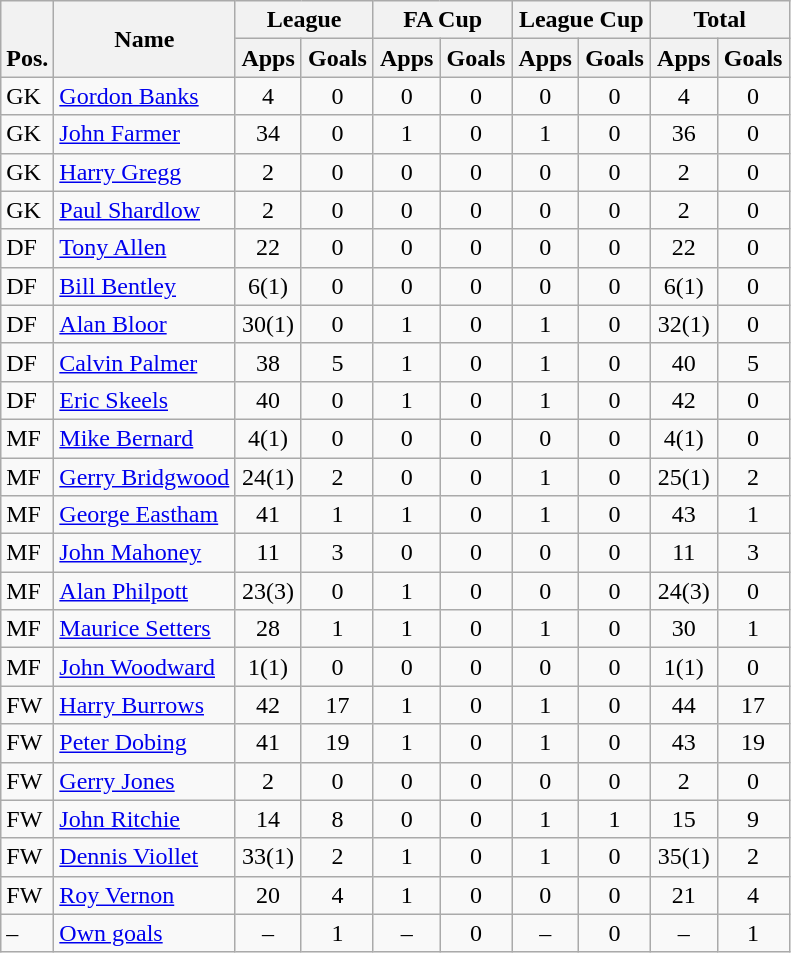<table class="wikitable" style="text-align:center">
<tr>
<th rowspan="2" valign="bottom">Pos.</th>
<th rowspan="2">Name</th>
<th colspan="2" width="85">League</th>
<th colspan="2" width="85">FA Cup</th>
<th colspan="2" width="85">League Cup</th>
<th colspan="2" width="85">Total</th>
</tr>
<tr>
<th>Apps</th>
<th>Goals</th>
<th>Apps</th>
<th>Goals</th>
<th>Apps</th>
<th>Goals</th>
<th>Apps</th>
<th>Goals</th>
</tr>
<tr>
<td align="left">GK</td>
<td align="left"> <a href='#'>Gordon Banks</a></td>
<td>4</td>
<td>0</td>
<td>0</td>
<td>0</td>
<td>0</td>
<td>0</td>
<td>4</td>
<td>0</td>
</tr>
<tr>
<td align="left">GK</td>
<td align="left"> <a href='#'>John Farmer</a></td>
<td>34</td>
<td>0</td>
<td>1</td>
<td>0</td>
<td>1</td>
<td>0</td>
<td>36</td>
<td>0</td>
</tr>
<tr>
<td align="left">GK</td>
<td align="left"> <a href='#'>Harry Gregg</a></td>
<td>2</td>
<td>0</td>
<td>0</td>
<td>0</td>
<td>0</td>
<td>0</td>
<td>2</td>
<td>0</td>
</tr>
<tr>
<td align="left">GK</td>
<td align="left"> <a href='#'>Paul Shardlow</a></td>
<td>2</td>
<td>0</td>
<td>0</td>
<td>0</td>
<td>0</td>
<td>0</td>
<td>2</td>
<td>0</td>
</tr>
<tr>
<td align="left">DF</td>
<td align="left"> <a href='#'>Tony Allen</a></td>
<td>22</td>
<td>0</td>
<td>0</td>
<td>0</td>
<td>0</td>
<td>0</td>
<td>22</td>
<td>0</td>
</tr>
<tr>
<td align="left">DF</td>
<td align="left"> <a href='#'>Bill Bentley</a></td>
<td>6(1)</td>
<td>0</td>
<td>0</td>
<td>0</td>
<td>0</td>
<td>0</td>
<td>6(1)</td>
<td>0</td>
</tr>
<tr>
<td align="left">DF</td>
<td align="left"> <a href='#'>Alan Bloor</a></td>
<td>30(1)</td>
<td>0</td>
<td>1</td>
<td>0</td>
<td>1</td>
<td>0</td>
<td>32(1)</td>
<td>0</td>
</tr>
<tr>
<td align="left">DF</td>
<td align="left"> <a href='#'>Calvin Palmer</a></td>
<td>38</td>
<td>5</td>
<td>1</td>
<td>0</td>
<td>1</td>
<td>0</td>
<td>40</td>
<td>5</td>
</tr>
<tr>
<td align="left">DF</td>
<td align="left"> <a href='#'>Eric Skeels</a></td>
<td>40</td>
<td>0</td>
<td>1</td>
<td>0</td>
<td>1</td>
<td>0</td>
<td>42</td>
<td>0</td>
</tr>
<tr>
<td align="left">MF</td>
<td align="left"> <a href='#'>Mike Bernard</a></td>
<td>4(1)</td>
<td>0</td>
<td>0</td>
<td>0</td>
<td>0</td>
<td>0</td>
<td>4(1)</td>
<td>0</td>
</tr>
<tr>
<td align="left">MF</td>
<td align="left"> <a href='#'>Gerry Bridgwood</a></td>
<td>24(1)</td>
<td>2</td>
<td>0</td>
<td>0</td>
<td>1</td>
<td>0</td>
<td>25(1)</td>
<td>2</td>
</tr>
<tr>
<td align="left">MF</td>
<td align="left"> <a href='#'>George Eastham</a></td>
<td>41</td>
<td>1</td>
<td>1</td>
<td>0</td>
<td>1</td>
<td>0</td>
<td>43</td>
<td>1</td>
</tr>
<tr>
<td align="left">MF</td>
<td align="left"> <a href='#'>John Mahoney</a></td>
<td>11</td>
<td>3</td>
<td>0</td>
<td>0</td>
<td>0</td>
<td>0</td>
<td>11</td>
<td>3</td>
</tr>
<tr>
<td align="left">MF</td>
<td align="left"> <a href='#'>Alan Philpott</a></td>
<td>23(3)</td>
<td>0</td>
<td>1</td>
<td>0</td>
<td>0</td>
<td>0</td>
<td>24(3)</td>
<td>0</td>
</tr>
<tr>
<td align="left">MF</td>
<td align="left"> <a href='#'>Maurice Setters</a></td>
<td>28</td>
<td>1</td>
<td>1</td>
<td>0</td>
<td>1</td>
<td>0</td>
<td>30</td>
<td>1</td>
</tr>
<tr>
<td align="left">MF</td>
<td align="left"> <a href='#'>John Woodward</a></td>
<td>1(1)</td>
<td>0</td>
<td>0</td>
<td>0</td>
<td>0</td>
<td>0</td>
<td>1(1)</td>
<td>0</td>
</tr>
<tr>
<td align="left">FW</td>
<td align="left"> <a href='#'>Harry Burrows</a></td>
<td>42</td>
<td>17</td>
<td>1</td>
<td>0</td>
<td>1</td>
<td>0</td>
<td>44</td>
<td>17</td>
</tr>
<tr>
<td align="left">FW</td>
<td align="left"> <a href='#'>Peter Dobing</a></td>
<td>41</td>
<td>19</td>
<td>1</td>
<td>0</td>
<td>1</td>
<td>0</td>
<td>43</td>
<td>19</td>
</tr>
<tr>
<td align="left">FW</td>
<td align="left"> <a href='#'>Gerry Jones</a></td>
<td>2</td>
<td>0</td>
<td>0</td>
<td>0</td>
<td>0</td>
<td>0</td>
<td>2</td>
<td>0</td>
</tr>
<tr>
<td align="left">FW</td>
<td align="left"> <a href='#'>John Ritchie</a></td>
<td>14</td>
<td>8</td>
<td>0</td>
<td>0</td>
<td>1</td>
<td>1</td>
<td>15</td>
<td>9</td>
</tr>
<tr>
<td align="left">FW</td>
<td align="left"> <a href='#'>Dennis Viollet</a></td>
<td>33(1)</td>
<td>2</td>
<td>1</td>
<td>0</td>
<td>1</td>
<td>0</td>
<td>35(1)</td>
<td>2</td>
</tr>
<tr>
<td align="left">FW</td>
<td align="left"> <a href='#'>Roy Vernon</a></td>
<td>20</td>
<td>4</td>
<td>1</td>
<td>0</td>
<td>0</td>
<td>0</td>
<td>21</td>
<td>4</td>
</tr>
<tr>
<td align="left">–</td>
<td align="left"><a href='#'>Own goals</a></td>
<td>–</td>
<td>1</td>
<td>–</td>
<td>0</td>
<td>–</td>
<td>0</td>
<td>–</td>
<td>1</td>
</tr>
</table>
